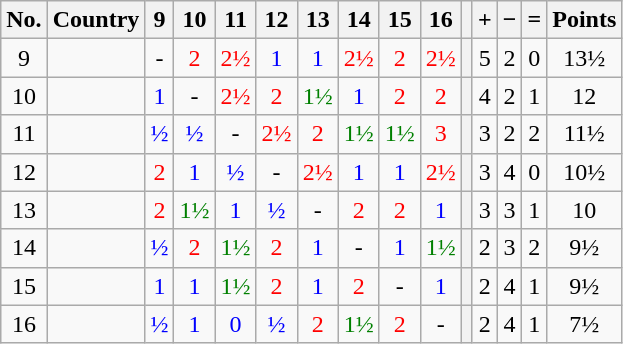<table class="wikitable" style="text-align:center">
<tr>
<th>No.</th>
<th>Country</th>
<th>9</th>
<th>10</th>
<th>11</th>
<th>12</th>
<th>13</th>
<th>14</th>
<th>15</th>
<th>16</th>
<th></th>
<th>+</th>
<th>−</th>
<th>=</th>
<th>Points</th>
</tr>
<tr>
<td>9</td>
<td style="text-align: left"></td>
<td>-</td>
<td style="color:red;">2</td>
<td style="color:red;">2½</td>
<td style="color:blue;">1</td>
<td style="color:blue;">1</td>
<td style="color:red;">2½</td>
<td style="color:red;">2</td>
<td style="color:red;">2½</td>
<th></th>
<td>5</td>
<td>2</td>
<td>0</td>
<td>13½</td>
</tr>
<tr>
<td>10</td>
<td style="text-align: left"></td>
<td style="color:blue;">1</td>
<td>-</td>
<td style="color:red;">2½</td>
<td style="color:red;">2</td>
<td style="color:green;">1½</td>
<td style="color:blue;">1</td>
<td style="color:red;">2</td>
<td style="color:red;">2</td>
<th></th>
<td>4</td>
<td>2</td>
<td>1</td>
<td>12</td>
</tr>
<tr>
<td>11</td>
<td style="text-align: left"></td>
<td style="color:blue;">½</td>
<td style="color:blue;">½</td>
<td>-</td>
<td style="color:red;">2½</td>
<td style="color:red;">2</td>
<td style="color:green;">1½</td>
<td style="color:green;">1½</td>
<td style="color:red;">3</td>
<th></th>
<td>3</td>
<td>2</td>
<td>2</td>
<td>11½</td>
</tr>
<tr>
<td>12</td>
<td style="text-align: left"></td>
<td style="color:red;">2</td>
<td style="color:blue;">1</td>
<td style="color:blue;">½</td>
<td>-</td>
<td style="color:red;">2½</td>
<td style="color:blue;">1</td>
<td style="color:blue;">1</td>
<td style="color:red;">2½</td>
<th></th>
<td>3</td>
<td>4</td>
<td>0</td>
<td>10½</td>
</tr>
<tr>
<td>13</td>
<td style="text-align: left"></td>
<td style="color:red;">2</td>
<td style="color:green;">1½</td>
<td style="color:blue;">1</td>
<td style="color:blue;">½</td>
<td>-</td>
<td style="color:red;">2</td>
<td style="color:red;">2</td>
<td style="color:blue;">1</td>
<th></th>
<td>3</td>
<td>3</td>
<td>1</td>
<td>10</td>
</tr>
<tr>
<td>14</td>
<td style="text-align: left"></td>
<td style="color:blue;">½</td>
<td style="color:red;">2</td>
<td style="color:green;">1½</td>
<td style="color:red;">2</td>
<td style="color:blue;">1</td>
<td>-</td>
<td style="color:blue;">1</td>
<td style="color:green;">1½</td>
<th></th>
<td>2</td>
<td>3</td>
<td>2</td>
<td>9½</td>
</tr>
<tr>
<td>15</td>
<td style="text-align: left"></td>
<td style="color:blue;">1</td>
<td style="color:blue;">1</td>
<td style="color:green;">1½</td>
<td style="color:red;">2</td>
<td style="color:blue;">1</td>
<td style="color:red;">2</td>
<td>-</td>
<td style="color:blue;">1</td>
<th></th>
<td>2</td>
<td>4</td>
<td>1</td>
<td>9½</td>
</tr>
<tr>
<td>16</td>
<td style="text-align: left"></td>
<td style="color:blue;">½</td>
<td style="color:blue;">1</td>
<td style="color:blue;">0</td>
<td style="color:blue;">½</td>
<td style="color:red;">2</td>
<td style="color:green;">1½</td>
<td style="color:red;">2</td>
<td>-</td>
<th></th>
<td>2</td>
<td>4</td>
<td>1</td>
<td>7½</td>
</tr>
</table>
